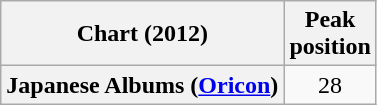<table class="wikitable plainrowheaders" style="text-align:center;">
<tr>
<th>Chart (2012)</th>
<th>Peak<br>position</th>
</tr>
<tr>
<th scope="row">Japanese Albums (<a href='#'>Oricon</a>)</th>
<td>28</td>
</tr>
</table>
